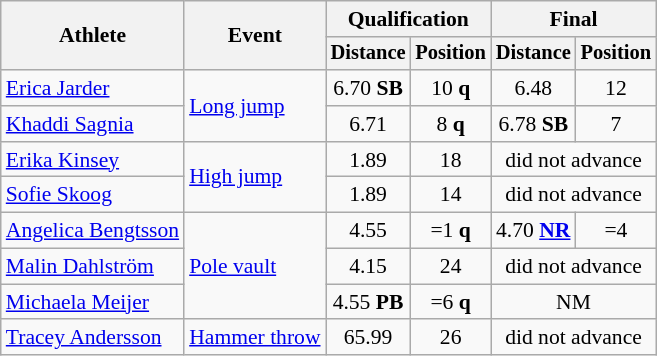<table class=wikitable style="font-size:90%">
<tr>
<th rowspan="2">Athlete</th>
<th rowspan="2">Event</th>
<th colspan="2">Qualification</th>
<th colspan="2">Final</th>
</tr>
<tr style="font-size:95%">
<th>Distance</th>
<th>Position</th>
<th>Distance</th>
<th>Position</th>
</tr>
<tr align=center>
<td align=left><a href='#'>Erica Jarder</a></td>
<td align=left rowspan=2><a href='#'>Long jump</a></td>
<td>6.70 <strong>SB</strong></td>
<td>10 <strong>q</strong></td>
<td>6.48</td>
<td>12</td>
</tr>
<tr align=center>
<td align=left><a href='#'>Khaddi Sagnia</a></td>
<td>6.71</td>
<td>8 <strong>q</strong></td>
<td>6.78 <strong>SB</strong></td>
<td>7</td>
</tr>
<tr align=center>
<td align=left><a href='#'>Erika Kinsey</a></td>
<td align=left rowspan=2><a href='#'>High jump</a></td>
<td>1.89</td>
<td>18</td>
<td colspan="2">did not advance</td>
</tr>
<tr align=center>
<td align=left><a href='#'>Sofie Skoog</a></td>
<td>1.89</td>
<td>14</td>
<td colspan="2">did not advance</td>
</tr>
<tr align=center>
<td align=left><a href='#'>Angelica Bengtsson</a></td>
<td align=left rowspan=3><a href='#'>Pole vault</a></td>
<td>4.55</td>
<td>=1 <strong>q</strong></td>
<td>4.70	 <strong><a href='#'>NR</a></strong></td>
<td>=4</td>
</tr>
<tr align=center>
<td align=left><a href='#'>Malin Dahlström</a></td>
<td>4.15</td>
<td>24</td>
<td colspan=2>did not advance</td>
</tr>
<tr align=center>
<td align=left><a href='#'>Michaela Meijer</a></td>
<td>4.55 <strong>PB</strong></td>
<td>=6 <strong>q</strong></td>
<td colspan=2>NM</td>
</tr>
<tr align=center>
<td align=left><a href='#'>Tracey Andersson</a></td>
<td align=left><a href='#'>Hammer throw</a></td>
<td>65.99</td>
<td>26</td>
<td colspan="2">did not advance</td>
</tr>
</table>
